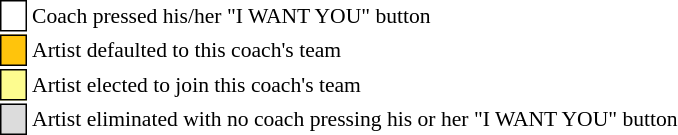<table class="toccolours" style="font-size: 90%; white-space: nowrap;">
<tr>
<td style="background-color:white; border: 1px solid black;"> <strong></strong> </td>
<td>Coach pressed his/her "I WANT YOU" button</td>
</tr>
<tr>
<td style="background-color:#ffc40c; border: 1px solid black">    </td>
<td>Artist defaulted to this coach's team</td>
</tr>
<tr>
<td style="background-color:#fdfc8f; border: 1px solid black;">    </td>
<td style="padding-right: 8px">Artist elected to join this coach's team</td>
</tr>
<tr>
<td style="background-color:#DCDCDC; border: 1px solid black">    </td>
<td>Artist eliminated with no coach pressing his or her "I WANT YOU" button</td>
</tr>
<tr>
</tr>
</table>
